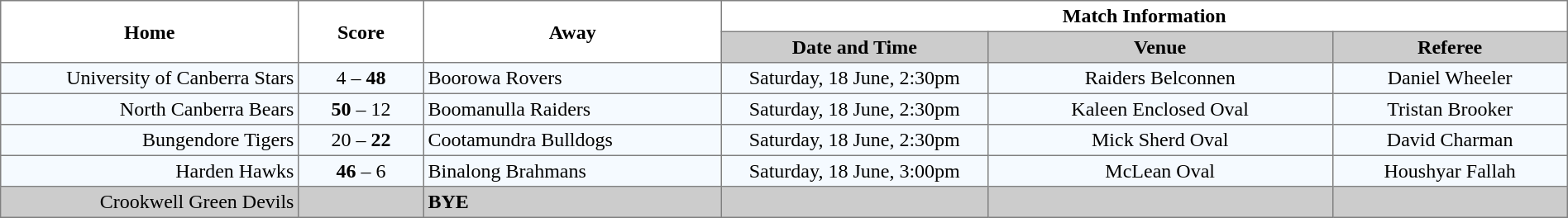<table border="1" cellpadding="3" cellspacing="0" width="100%" style="border-collapse:collapse;  text-align:center;">
<tr>
<th rowspan="2" width="19%">Home</th>
<th rowspan="2" width="8%">Score</th>
<th rowspan="2" width="19%">Away</th>
<th colspan="3">Match Information</th>
</tr>
<tr style="background:#CCCCCC">
<th width="17%">Date and Time</th>
<th width="22%">Venue</th>
<th width="50%">Referee</th>
</tr>
<tr style="text-align:center; background:#f5faff;">
<td align="right">University of Canberra Stars </td>
<td>4 – <strong>48</strong></td>
<td align="left"> Boorowa Rovers</td>
<td>Saturday, 18 June, 2:30pm</td>
<td>Raiders Belconnen</td>
<td>Daniel Wheeler</td>
</tr>
<tr style="text-align:center; background:#f5faff;">
<td align="right">North Canberra Bears </td>
<td><strong>50</strong> – 12</td>
<td align="left"> Boomanulla Raiders</td>
<td>Saturday, 18 June, 2:30pm</td>
<td>Kaleen Enclosed Oval</td>
<td>Tristan Brooker</td>
</tr>
<tr style="text-align:center; background:#f5faff;">
<td align="right">Bungendore Tigers </td>
<td>20 – <strong>22</strong></td>
<td align="left"> Cootamundra Bulldogs</td>
<td>Saturday, 18 June, 2:30pm</td>
<td>Mick Sherd Oval</td>
<td>David Charman</td>
</tr>
<tr style="text-align:center; background:#f5faff;">
<td align="right">Harden Hawks </td>
<td><strong>46</strong> – 6</td>
<td align="left"> Binalong Brahmans</td>
<td>Saturday, 18 June, 3:00pm</td>
<td>McLean Oval</td>
<td>Houshyar Fallah</td>
</tr>
<tr style="text-align:center; background:#CCCCCC;">
<td align="right">Crookwell Green Devils </td>
<td></td>
<td align="left"><strong>BYE</strong></td>
<td></td>
<td></td>
<td></td>
</tr>
</table>
